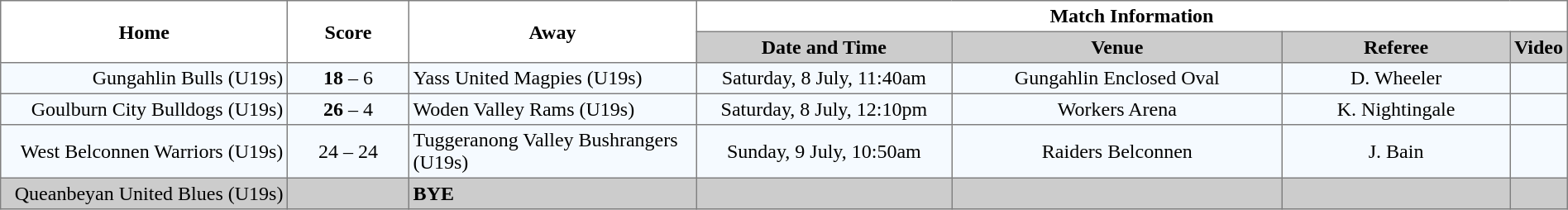<table border="1" cellpadding="3" cellspacing="0" width="100%" style="border-collapse:collapse;  text-align:center;">
<tr>
<th rowspan="2" width="19%">Home</th>
<th rowspan="2" width="8%">Score</th>
<th rowspan="2" width="19%">Away</th>
<th colspan="4">Match Information</th>
</tr>
<tr style="background:#CCCCCC">
<th width="17%">Date and Time</th>
<th width="22%">Venue</th>
<th width="50%">Referee</th>
<th>Video</th>
</tr>
<tr style="text-align:center; background:#f5faff;">
<td align="right">Gungahlin Bulls (U19s) </td>
<td><strong>18</strong> – 6</td>
<td align="left"> Yass United Magpies (U19s)</td>
<td>Saturday, 8 July, 11:40am</td>
<td>Gungahlin Enclosed Oval</td>
<td>D. Wheeler</td>
<td></td>
</tr>
<tr style="text-align:center; background:#f5faff;">
<td align="right">Goulburn City Bulldogs (U19s) </td>
<td><strong>26</strong> – 4</td>
<td align="left"> Woden Valley Rams (U19s)</td>
<td>Saturday, 8 July, 12:10pm</td>
<td>Workers Arena</td>
<td>K. Nightingale</td>
<td></td>
</tr>
<tr style="text-align:center; background:#f5faff;">
<td align="right">West Belconnen Warriors (U19s) </td>
<td>24 – 24</td>
<td align="left"> Tuggeranong Valley Bushrangers (U19s)</td>
<td>Sunday, 9 July, 10:50am</td>
<td>Raiders Belconnen</td>
<td>J. Bain</td>
<td></td>
</tr>
<tr style="text-align:center; background:#CCCCCC;">
<td align="right">Queanbeyan United Blues (U19s) </td>
<td></td>
<td align="left"><strong>BYE</strong></td>
<td></td>
<td></td>
<td></td>
<td></td>
</tr>
</table>
